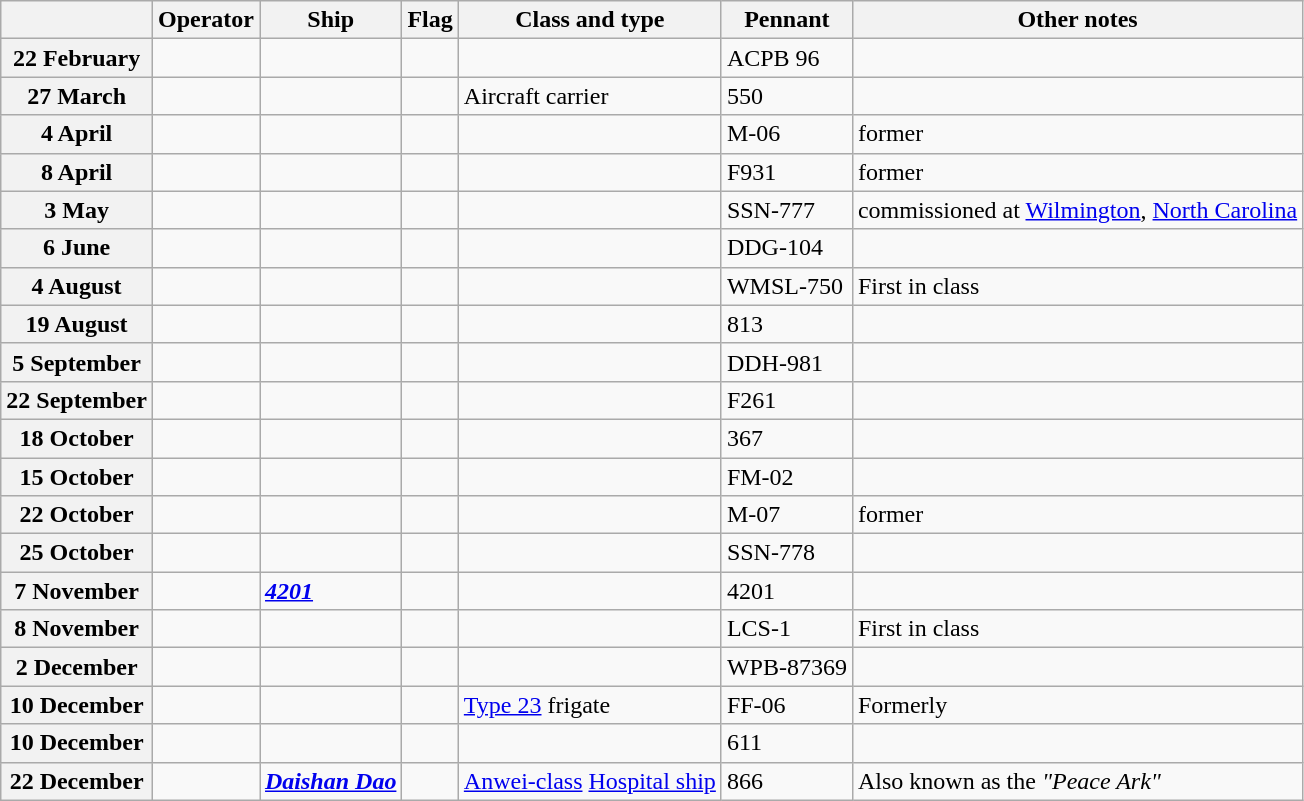<table Class="wikitable">
<tr>
<th></th>
<th>Operator</th>
<th>Ship</th>
<th>Flag</th>
<th>Class and type</th>
<th>Pennant</th>
<th>Other notes</th>
</tr>
<tr ---->
<th>22 February</th>
<td></td>
<td><strong></strong></td>
<td></td>
<td></td>
<td>ACPB 96</td>
<td></td>
</tr>
<tr ---->
<th>27 March</th>
<td></td>
<td><strong></strong></td>
<td></td>
<td>Aircraft carrier</td>
<td>550</td>
</tr>
<tr ---->
<th>4 April</th>
<td></td>
<td><strong></strong></td>
<td></td>
<td></td>
<td>M-06</td>
<td>former </td>
</tr>
<tr ---->
<th>8 April</th>
<td></td>
<td><strong></strong></td>
<td></td>
<td></td>
<td>F931</td>
<td>former </td>
</tr>
<tr ---->
<th>3 May</th>
<td></td>
<td><strong></strong></td>
<td></td>
<td></td>
<td>SSN-777</td>
<td>commissioned at <a href='#'>Wilmington</a>, <a href='#'>North Carolina</a></td>
</tr>
<tr ---->
<th>6 June</th>
<td></td>
<td><strong></strong></td>
<td></td>
<td></td>
<td>DDG-104</td>
<td></td>
</tr>
<tr ---->
<th>4 August</th>
<td></td>
<td><strong></strong></td>
<td></td>
<td></td>
<td>WMSL-750</td>
<td>First in class</td>
</tr>
<tr ---->
<th>19 August</th>
<td></td>
<td><strong></strong></td>
<td></td>
<td></td>
<td>813</td>
<td></td>
</tr>
<tr ---->
<th>5 September</th>
<td></td>
<td><strong></strong></td>
<td></td>
<td></td>
<td>DDH-981</td>
<td></td>
</tr>
<tr ---->
<th>22 September</th>
<td></td>
<td><strong></strong></td>
<td></td>
<td></td>
<td>F261</td>
<td></td>
</tr>
<tr ---->
<th>18 October</th>
<td></td>
<td><strong></strong></td>
<td></td>
<td></td>
<td>367</td>
<td></td>
</tr>
<tr ---->
<th>15 October</th>
<td></td>
<td><strong></strong></td>
<td></td>
<td></td>
<td>FM-02</td>
<td></td>
</tr>
<tr ---->
<th>22 October</th>
<td></td>
<td><strong></strong></td>
<td></td>
<td></td>
<td>M-07</td>
<td>former </td>
</tr>
<tr ---->
<th>25 October</th>
<td></td>
<td><strong></strong></td>
<td></td>
<td></td>
<td>SSN-778</td>
<td></td>
</tr>
<tr ---->
<th>7 November</th>
<td></td>
<td><a href='#'><strong><em>4201</em></strong></a></td>
<td></td>
<td></td>
<td>4201</td>
<td></td>
</tr>
<tr ---->
<th>8 November</th>
<td></td>
<td><strong></strong></td>
<td></td>
<td></td>
<td>LCS-1</td>
<td>First in class</td>
</tr>
<tr ---->
<th>2 December</th>
<td></td>
<td><strong></strong></td>
<td></td>
<td></td>
<td>WPB-87369</td>
<td></td>
</tr>
<tr ---->
<th>10 December</th>
<td></td>
<td><strong></strong></td>
<td></td>
<td><a href='#'>Type 23</a> frigate</td>
<td>FF-06</td>
<td>Formerly </td>
</tr>
<tr ---->
<th>10 December</th>
<td></td>
<td><strong></strong></td>
<td></td>
<td></td>
<td>611</td>
<td></td>
</tr>
<tr ---->
<th>22 December</th>
<td></td>
<td><strong><em><a href='#'>Daishan Dao</a></em></strong></td>
<td></td>
<td><a href='#'>Anwei-class</a> <a href='#'>Hospital ship</a></td>
<td>866</td>
<td>Also known as the <em>"Peace Ark"</em></td>
</tr>
</table>
